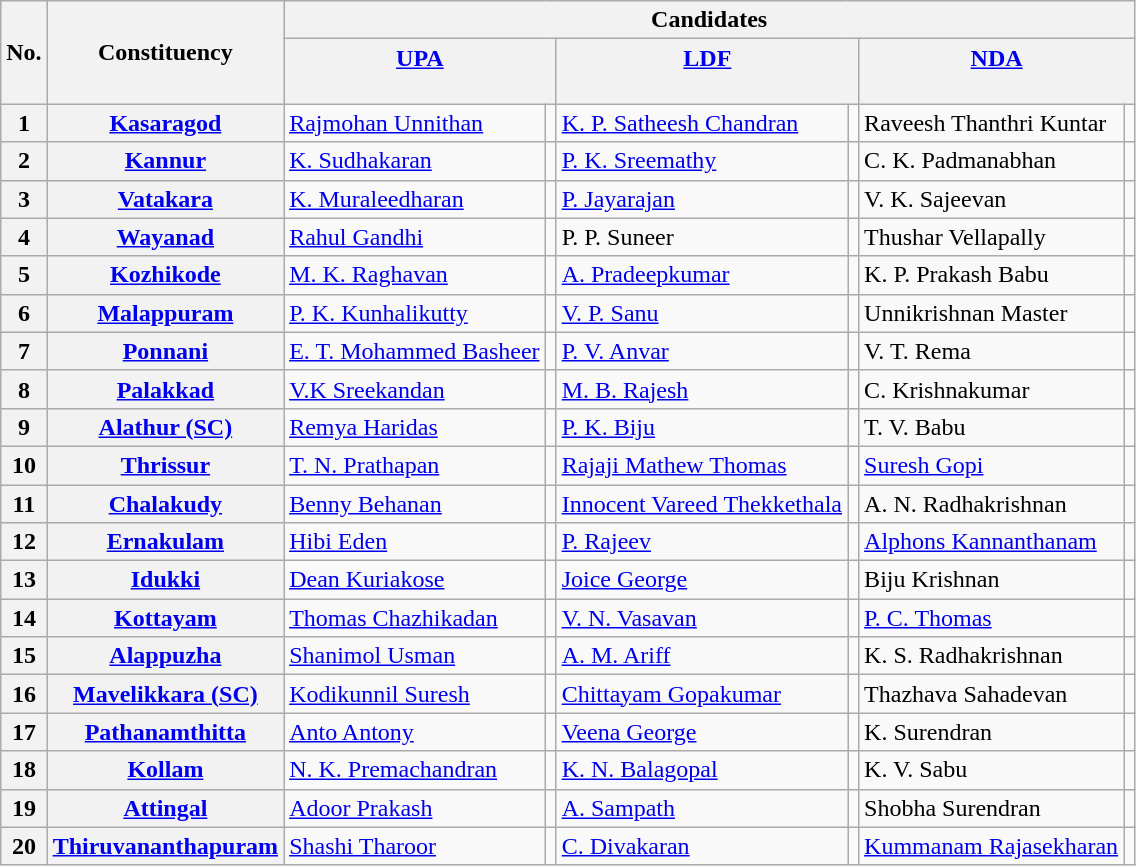<table class="wikitable sortable">
<tr>
<th rowspan="2">No.</th>
<th rowspan="2">Constituency</th>
<th colspan="6">Candidates</th>
</tr>
<tr>
<th colspan="2"><a href='#'>UPA</a><br> <br> </th>
<th colspan="2"><a href='#'>LDF</a><br> <br></th>
<th colspan="2"><a href='#'>NDA</a><br><br> </th>
</tr>
<tr>
<th>1</th>
<th><a href='#'>Kasaragod</a></th>
<td><a href='#'>Rajmohan Unnithan</a></td>
<td></td>
<td><a href='#'>K. P. Satheesh Chandran</a></td>
<td></td>
<td>Raveesh Thanthri Kuntar</td>
<td></td>
</tr>
<tr>
<th>2</th>
<th><a href='#'>Kannur</a></th>
<td><a href='#'>K. Sudhakaran</a></td>
<td></td>
<td><a href='#'>P. K. Sreemathy</a></td>
<td></td>
<td>C. K. Padmanabhan</td>
<td></td>
</tr>
<tr>
<th>3</th>
<th><a href='#'>Vatakara</a></th>
<td><a href='#'>K. Muraleedharan</a></td>
<td></td>
<td><a href='#'>P. Jayarajan</a></td>
<td></td>
<td>V. K. Sajeevan</td>
<td></td>
</tr>
<tr>
<th>4</th>
<th><a href='#'>Wayanad</a></th>
<td><a href='#'>Rahul Gandhi</a></td>
<td></td>
<td>P. P. Suneer</td>
<td></td>
<td>Thushar Vellapally</td>
<td></td>
</tr>
<tr>
<th>5</th>
<th><a href='#'>Kozhikode</a></th>
<td><a href='#'>M. K. Raghavan</a></td>
<td></td>
<td><a href='#'>A. Pradeepkumar</a></td>
<td></td>
<td>K. P. Prakash Babu</td>
<td></td>
</tr>
<tr>
<th>6</th>
<th><a href='#'>Malappuram</a></th>
<td><a href='#'>P. K. Kunhalikutty</a></td>
<td></td>
<td><a href='#'>V. P. Sanu</a></td>
<td></td>
<td>Unnikrishnan Master</td>
<td></td>
</tr>
<tr>
<th>7</th>
<th><a href='#'>Ponnani</a></th>
<td><a href='#'>E. T. Mohammed Basheer</a></td>
<td></td>
<td><a href='#'>P. V. Anvar</a></td>
<td></td>
<td>V. T. Rema</td>
<td></td>
</tr>
<tr>
<th>8</th>
<th><a href='#'>Palakkad</a></th>
<td><a href='#'>V.K Sreekandan</a></td>
<td></td>
<td><a href='#'>M. B. Rajesh</a></td>
<td></td>
<td>C. Krishnakumar</td>
<td></td>
</tr>
<tr>
<th>9</th>
<th><a href='#'>Alathur (SC)</a></th>
<td><a href='#'>Remya Haridas</a></td>
<td></td>
<td><a href='#'>P. K. Biju</a></td>
<td></td>
<td>T. V. Babu</td>
<td></td>
</tr>
<tr>
<th>10</th>
<th><a href='#'>Thrissur</a></th>
<td><a href='#'>T. N. Prathapan</a></td>
<td></td>
<td><a href='#'>Rajaji Mathew Thomas</a></td>
<td></td>
<td><a href='#'>Suresh Gopi</a></td>
<td></td>
</tr>
<tr>
<th>11</th>
<th><a href='#'>Chalakudy</a></th>
<td><a href='#'>Benny Behanan</a></td>
<td></td>
<td><a href='#'>Innocent Vareed Thekkethala</a></td>
<td></td>
<td>A. N. Radhakrishnan</td>
<td></td>
</tr>
<tr>
<th>12</th>
<th><a href='#'>Ernakulam</a></th>
<td><a href='#'>Hibi Eden</a></td>
<td></td>
<td><a href='#'>P. Rajeev</a></td>
<td></td>
<td><a href='#'>Alphons Kannanthanam</a></td>
<td></td>
</tr>
<tr>
<th>13</th>
<th><a href='#'>Idukki</a></th>
<td><a href='#'>Dean Kuriakose</a></td>
<td></td>
<td><a href='#'>Joice George</a></td>
<td></td>
<td>Biju Krishnan</td>
<td></td>
</tr>
<tr>
<th>14</th>
<th><a href='#'>Kottayam</a></th>
<td><a href='#'>Thomas Chazhikadan</a></td>
<td></td>
<td><a href='#'>V. N. Vasavan</a></td>
<td></td>
<td><a href='#'>P. C. Thomas</a></td>
<td></td>
</tr>
<tr>
<th>15</th>
<th><a href='#'>Alappuzha</a></th>
<td><a href='#'>Shanimol Usman</a></td>
<td></td>
<td><a href='#'>A. M. Ariff</a></td>
<td></td>
<td>K. S. Radhakrishnan</td>
<td></td>
</tr>
<tr>
<th>16</th>
<th><a href='#'>Mavelikkara (SC)</a></th>
<td><a href='#'>Kodikunnil Suresh</a></td>
<td></td>
<td><a href='#'>Chittayam Gopakumar</a></td>
<td></td>
<td>Thazhava Sahadevan</td>
<td></td>
</tr>
<tr>
<th>17</th>
<th><a href='#'>Pathanamthitta</a></th>
<td><a href='#'>Anto Antony</a></td>
<td></td>
<td><a href='#'>Veena George</a></td>
<td></td>
<td>K. Surendran</td>
<td></td>
</tr>
<tr>
<th>18</th>
<th><a href='#'>Kollam</a></th>
<td><a href='#'>N. K. Premachandran</a></td>
<td></td>
<td><a href='#'>K. N. Balagopal</a></td>
<td></td>
<td>K. V. Sabu</td>
<td></td>
</tr>
<tr>
<th>19</th>
<th><a href='#'>Attingal</a></th>
<td><a href='#'>Adoor Prakash</a></td>
<td></td>
<td><a href='#'>A. Sampath</a></td>
<td></td>
<td>Shobha Surendran</td>
<td></td>
</tr>
<tr>
<th>20</th>
<th><a href='#'>Thiruvananthapuram</a></th>
<td><a href='#'>Shashi Tharoor</a></td>
<td></td>
<td><a href='#'>C. Divakaran</a></td>
<td></td>
<td><a href='#'>Kummanam Rajasekharan</a></td>
<td></td>
</tr>
</table>
